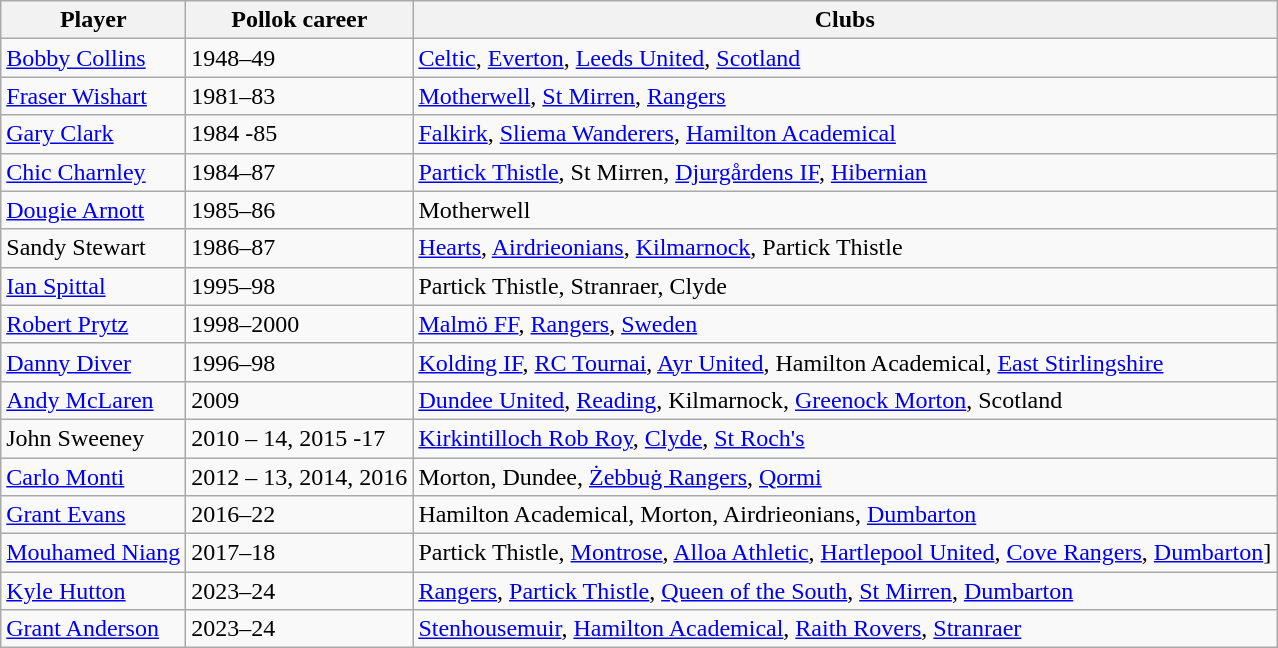<table class="wikitable">
<tr>
<th>Player</th>
<th>Pollok career</th>
<th>Clubs</th>
</tr>
<tr>
<td><a href='#'>Bobby Collins</a></td>
<td>1948–49</td>
<td><a href='#'>Celtic</a>, <a href='#'>Everton</a>, <a href='#'>Leeds United</a>, <a href='#'>Scotland</a></td>
</tr>
<tr>
<td><a href='#'>Fraser Wishart</a></td>
<td>1981–83</td>
<td><a href='#'>Motherwell</a>, <a href='#'>St Mirren</a>, <a href='#'>Rangers</a></td>
</tr>
<tr>
<td><a href='#'>Gary Clark</a></td>
<td>1984 -85</td>
<td><a href='#'>Falkirk</a>, <a href='#'>Sliema Wanderers</a>, <a href='#'>Hamilton Academical</a></td>
</tr>
<tr>
<td><a href='#'>Chic Charnley</a></td>
<td>1984–87</td>
<td><a href='#'>Partick Thistle</a>, St Mirren, <a href='#'>Djurgårdens IF</a>, <a href='#'>Hibernian</a></td>
</tr>
<tr>
<td><a href='#'>Dougie Arnott</a></td>
<td>1985–86</td>
<td>Motherwell</td>
</tr>
<tr>
<td>Sandy Stewart</td>
<td>1986–87</td>
<td><a href='#'>Hearts</a>, <a href='#'>Airdrieonians</a>, <a href='#'>Kilmarnock</a>, Partick Thistle</td>
</tr>
<tr>
<td><a href='#'>Ian Spittal</a></td>
<td>1995–98</td>
<td>Partick Thistle, Stranraer, Clyde</td>
</tr>
<tr>
<td><a href='#'>Robert Prytz</a></td>
<td>1998–2000</td>
<td><a href='#'>Malmö FF</a>, <a href='#'>Rangers</a>, <a href='#'>Sweden</a></td>
</tr>
<tr>
<td><a href='#'>Danny Diver</a></td>
<td>1996–98</td>
<td><a href='#'>Kolding IF</a>, <a href='#'>RC Tournai</a>, <a href='#'>Ayr United</a>, Hamilton Academical, <a href='#'>East Stirlingshire</a></td>
</tr>
<tr>
<td><a href='#'>Andy McLaren</a></td>
<td>2009</td>
<td><a href='#'>Dundee United</a>, <a href='#'>Reading</a>, Kilmarnock, <a href='#'>Greenock Morton</a>, Scotland</td>
</tr>
<tr>
<td>John Sweeney</td>
<td>2010 – 14, 2015 -17</td>
<td><a href='#'>Kirkintilloch Rob Roy</a>, <a href='#'>Clyde</a>, <a href='#'>St Roch's</a></td>
</tr>
<tr>
<td><a href='#'>Carlo Monti</a></td>
<td>2012 – 13, 2014, 2016</td>
<td>Morton, Dundee, <a href='#'>Żebbuġ Rangers</a>, <a href='#'>Qormi</a></td>
</tr>
<tr>
<td><a href='#'>Grant Evans</a></td>
<td>2016–22</td>
<td>Hamilton Academical, Morton, Airdrieonians, <a href='#'>Dumbarton</a></td>
</tr>
<tr>
<td><a href='#'>Mouhamed Niang</a></td>
<td>2017–18</td>
<td>Partick Thistle, <a href='#'>Montrose</a>, <a href='#'>Alloa Athletic</a>, <a href='#'>Hartlepool United</a>, <a href='#'>Cove Rangers</a>, <a href='#'>Dumbarton</a>]</td>
</tr>
<tr>
<td><a href='#'>Kyle Hutton</a></td>
<td>2023–24</td>
<td><a href='#'>Rangers</a>, <a href='#'>Partick Thistle</a>, <a href='#'>Queen of the South</a>, <a href='#'>St Mirren</a>, <a href='#'>Dumbarton</a></td>
</tr>
<tr>
<td><a href='#'>Grant Anderson</a></td>
<td>2023–24</td>
<td><a href='#'>Stenhousemuir</a>, <a href='#'>Hamilton Academical</a>, <a href='#'>Raith Rovers</a>, <a href='#'>Stranraer</a></td>
</tr>
</table>
